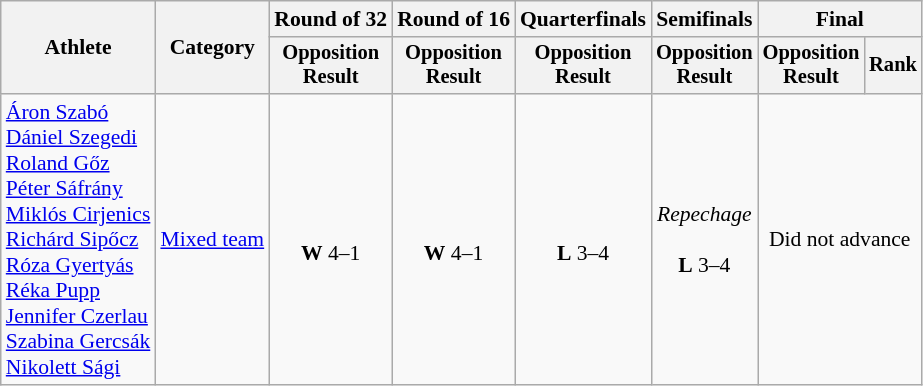<table class="wikitable" style="text-align:center; font-size:90%">
<tr>
<th rowspan=2>Athlete</th>
<th rowspan=2>Category</th>
<th>Round of 32</th>
<th>Round of 16</th>
<th>Quarterfinals</th>
<th>Semifinals</th>
<th colspan=2>Final</th>
</tr>
<tr style="font-size:95%">
<th>Opposition<br>Result</th>
<th>Opposition<br>Result</th>
<th>Opposition<br>Result</th>
<th>Opposition<br>Result</th>
<th>Opposition<br>Result</th>
<th>Rank</th>
</tr>
<tr>
<td align=left><a href='#'>Áron Szabó</a><br><a href='#'>Dániel Szegedi</a><br><a href='#'>Roland Gőz</a><br><a href='#'>Péter Sáfrány</a><br><a href='#'>Miklós Cirjenics</a><br><a href='#'>Richárd Sipőcz</a><br><a href='#'>Róza Gyertyás</a><br><a href='#'>Réka Pupp</a><br><a href='#'>Jennifer Czerlau</a><br><a href='#'>Szabina Gercsák</a><br><a href='#'>Nikolett Sági</a></td>
<td align=left><a href='#'>Mixed team</a></td>
<td><br><strong>W</strong> 4–1</td>
<td><br><strong>W</strong> 4–1</td>
<td><br><strong>L</strong> 3–4</td>
<td><em>Repechage</em><br><br><strong>L</strong> 3–4</td>
<td colspan=2>Did not advance</td>
</tr>
</table>
